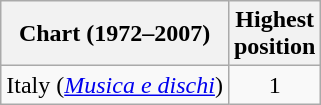<table class="wikitable">
<tr>
<th>Chart  (1972–2007)</th>
<th>Highest<br>position</th>
</tr>
<tr>
<td>Italy (<em><a href='#'>Musica e dischi</a></em>)</td>
<td style="text-align:center">1</td>
</tr>
</table>
